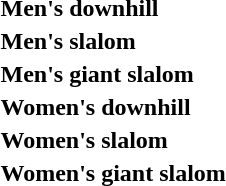<table>
<tr>
<th scope=row style="text-align:left">Men's downhill<br></th>
<td></td>
<td></td>
<td></td>
</tr>
<tr>
<th scope=row style="text-align:left">Men's slalom<br></th>
<td></td>
<td></td>
<td></td>
</tr>
<tr>
<th scope=row style="text-align:left">Men's giant slalom<br></th>
<td></td>
<td></td>
<td></td>
</tr>
<tr>
<th scope=row style="text-align:left">Women's downhill<br></th>
<td></td>
<td></td>
<td></td>
</tr>
<tr>
<th scope=row style="text-align:left">Women's slalom<br></th>
<td></td>
<td></td>
<td></td>
</tr>
<tr>
<th scope=row style="text-align:left">Women's giant slalom<br></th>
<td></td>
<td></td>
<td></td>
</tr>
</table>
